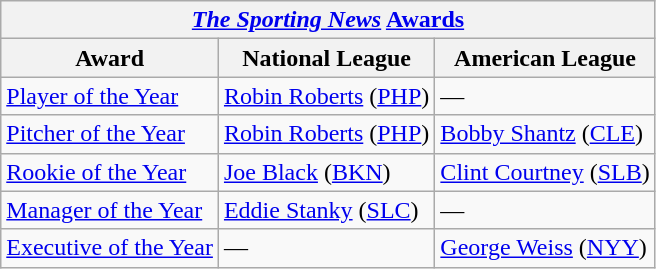<table class="wikitable">
<tr>
<th colspan="3"><em><a href='#'>The Sporting News</a></em> <a href='#'>Awards</a></th>
</tr>
<tr>
<th>Award</th>
<th>National League</th>
<th>American League</th>
</tr>
<tr>
<td><a href='#'>Player of the Year</a></td>
<td><a href='#'>Robin Roberts</a> (<a href='#'>PHP</a>)</td>
<td>—</td>
</tr>
<tr>
<td><a href='#'>Pitcher of the Year</a></td>
<td><a href='#'>Robin Roberts</a> (<a href='#'>PHP</a>)</td>
<td><a href='#'>Bobby Shantz</a> (<a href='#'>CLE</a>)</td>
</tr>
<tr>
<td><a href='#'>Rookie of the Year</a></td>
<td><a href='#'>Joe Black</a> (<a href='#'>BKN</a>)</td>
<td><a href='#'>Clint Courtney</a> (<a href='#'>SLB</a>)</td>
</tr>
<tr>
<td><a href='#'>Manager of the Year</a></td>
<td><a href='#'>Eddie Stanky</a> (<a href='#'>SLC</a>)</td>
<td>—</td>
</tr>
<tr>
<td><a href='#'>Executive of the Year</a></td>
<td>—</td>
<td><a href='#'>George Weiss</a> (<a href='#'>NYY</a>)</td>
</tr>
</table>
